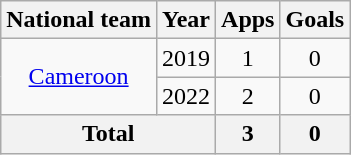<table class="wikitable" style="text-align:center">
<tr>
<th>National team</th>
<th>Year</th>
<th>Apps</th>
<th>Goals</th>
</tr>
<tr>
<td rowspan="2"><a href='#'>Cameroon</a></td>
<td>2019</td>
<td>1</td>
<td>0</td>
</tr>
<tr>
<td>2022</td>
<td>2</td>
<td>0</td>
</tr>
<tr>
<th colspan="2">Total</th>
<th>3</th>
<th>0</th>
</tr>
</table>
